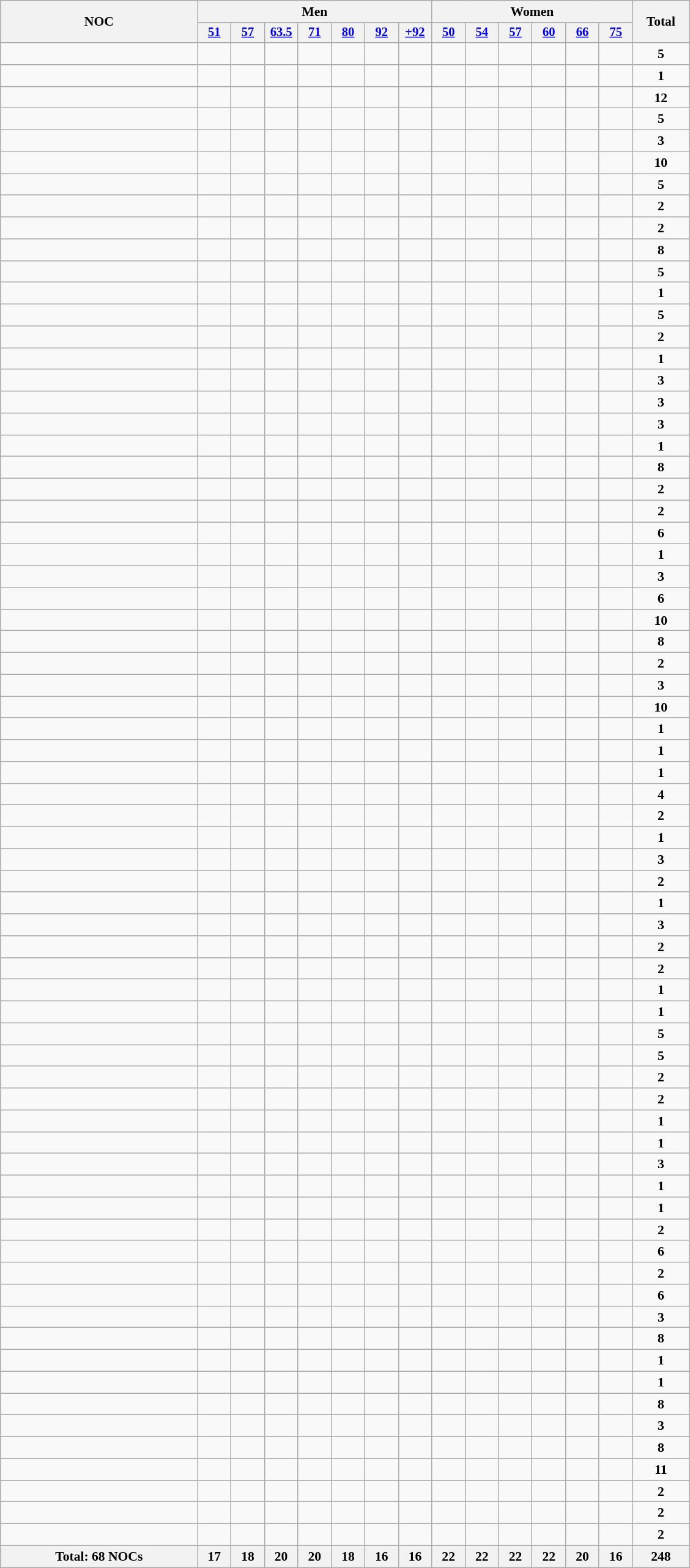<table class="wikitable sortable" id="boxingNOC" style="text-align:center; font-size:90%">
<tr>
<th rowspan=2 width=208>NOC</th>
<th colspan=7>Men</th>
<th colspan=6>Women</th>
<th rowspan=2 width=55>Total</th>
</tr>
<tr style="font-size: 95%">
<th width=30><a href='#'>51</a></th>
<th width=30><a href='#'>57</a></th>
<th width=30><a href='#'>63.5</a></th>
<th width=30><a href='#'>71</a></th>
<th width=30><a href='#'>80</a></th>
<th width=30><a href='#'>92</a></th>
<th width=30><a href='#'>+92</a></th>
<th width=30><a href='#'>50</a></th>
<th width=30><a href='#'>54</a></th>
<th width=30><a href='#'>57</a></th>
<th width=30><a href='#'>60</a></th>
<th width=30><a href='#'>66</a></th>
<th width=30><a href='#'>75</a></th>
</tr>
<tr>
<td align=left></td>
<td></td>
<td></td>
<td></td>
<td></td>
<td></td>
<td></td>
<td></td>
<td></td>
<td></td>
<td></td>
<td></td>
<td></td>
<td></td>
<td><strong>5</strong></td>
</tr>
<tr>
<td align=left></td>
<td></td>
<td></td>
<td></td>
<td></td>
<td></td>
<td></td>
<td></td>
<td></td>
<td></td>
<td></td>
<td></td>
<td></td>
<td></td>
<td><strong>1</strong></td>
</tr>
<tr>
<td align=left></td>
<td></td>
<td></td>
<td></td>
<td></td>
<td></td>
<td></td>
<td></td>
<td></td>
<td></td>
<td></td>
<td></td>
<td></td>
<td></td>
<td><strong>12</strong></td>
</tr>
<tr>
<td align=left></td>
<td></td>
<td></td>
<td></td>
<td></td>
<td></td>
<td></td>
<td></td>
<td></td>
<td></td>
<td></td>
<td></td>
<td></td>
<td></td>
<td><strong>5</strong></td>
</tr>
<tr>
<td align=left></td>
<td></td>
<td></td>
<td></td>
<td></td>
<td></td>
<td></td>
<td></td>
<td></td>
<td></td>
<td></td>
<td></td>
<td></td>
<td></td>
<td><strong>3</strong></td>
</tr>
<tr>
<td align=left></td>
<td></td>
<td></td>
<td></td>
<td></td>
<td></td>
<td></td>
<td></td>
<td></td>
<td></td>
<td></td>
<td></td>
<td></td>
<td></td>
<td><strong>10</strong></td>
</tr>
<tr>
<td align=left></td>
<td></td>
<td></td>
<td></td>
<td></td>
<td></td>
<td></td>
<td></td>
<td></td>
<td></td>
<td></td>
<td></td>
<td></td>
<td></td>
<td><strong>5</strong></td>
</tr>
<tr>
<td align=left></td>
<td></td>
<td></td>
<td></td>
<td></td>
<td></td>
<td></td>
<td></td>
<td></td>
<td></td>
<td></td>
<td></td>
<td></td>
<td></td>
<td><strong>2</strong></td>
</tr>
<tr>
<td align=left></td>
<td></td>
<td></td>
<td></td>
<td></td>
<td></td>
<td></td>
<td></td>
<td></td>
<td></td>
<td></td>
<td></td>
<td></td>
<td></td>
<td><strong>2</strong></td>
</tr>
<tr>
<td align=left></td>
<td></td>
<td></td>
<td></td>
<td></td>
<td></td>
<td></td>
<td></td>
<td></td>
<td></td>
<td></td>
<td></td>
<td></td>
<td></td>
<td><strong>8</strong></td>
</tr>
<tr>
<td align=left></td>
<td></td>
<td></td>
<td></td>
<td></td>
<td></td>
<td></td>
<td></td>
<td></td>
<td></td>
<td></td>
<td></td>
<td></td>
<td></td>
<td><strong>5</strong></td>
</tr>
<tr>
<td align=left></td>
<td></td>
<td></td>
<td></td>
<td></td>
<td></td>
<td></td>
<td></td>
<td></td>
<td></td>
<td></td>
<td></td>
<td></td>
<td></td>
<td><strong>1</strong></td>
</tr>
<tr>
<td align=left></td>
<td></td>
<td></td>
<td></td>
<td></td>
<td></td>
<td></td>
<td></td>
<td></td>
<td></td>
<td></td>
<td></td>
<td></td>
<td></td>
<td><strong>5</strong></td>
</tr>
<tr>
<td align=left></td>
<td></td>
<td></td>
<td></td>
<td></td>
<td></td>
<td></td>
<td></td>
<td></td>
<td></td>
<td></td>
<td></td>
<td></td>
<td></td>
<td><strong>2</strong></td>
</tr>
<tr>
<td align=left></td>
<td></td>
<td></td>
<td></td>
<td></td>
<td></td>
<td></td>
<td></td>
<td></td>
<td></td>
<td></td>
<td></td>
<td></td>
<td></td>
<td><strong>1</strong></td>
</tr>
<tr>
<td align=left></td>
<td></td>
<td></td>
<td></td>
<td></td>
<td></td>
<td></td>
<td></td>
<td></td>
<td></td>
<td></td>
<td></td>
<td></td>
<td></td>
<td><strong>3</strong></td>
</tr>
<tr>
<td align=left></td>
<td></td>
<td></td>
<td></td>
<td></td>
<td></td>
<td></td>
<td></td>
<td></td>
<td></td>
<td></td>
<td></td>
<td></td>
<td></td>
<td><strong>3</strong></td>
</tr>
<tr>
<td align=left></td>
<td></td>
<td></td>
<td></td>
<td></td>
<td></td>
<td></td>
<td></td>
<td></td>
<td></td>
<td></td>
<td></td>
<td></td>
<td></td>
<td><strong>3</strong></td>
</tr>
<tr>
<td align=left></td>
<td></td>
<td></td>
<td></td>
<td></td>
<td></td>
<td></td>
<td></td>
<td></td>
<td></td>
<td></td>
<td></td>
<td></td>
<td></td>
<td><strong>1</strong></td>
</tr>
<tr>
<td align=left></td>
<td></td>
<td></td>
<td></td>
<td></td>
<td></td>
<td></td>
<td></td>
<td></td>
<td></td>
<td></td>
<td></td>
<td></td>
<td></td>
<td><strong>8</strong></td>
</tr>
<tr>
<td align=left></td>
<td></td>
<td></td>
<td></td>
<td></td>
<td></td>
<td></td>
<td></td>
<td></td>
<td></td>
<td></td>
<td></td>
<td></td>
<td></td>
<td><strong>2</strong></td>
</tr>
<tr>
<td align=left></td>
<td></td>
<td></td>
<td></td>
<td></td>
<td></td>
<td></td>
<td></td>
<td></td>
<td></td>
<td></td>
<td></td>
<td></td>
<td></td>
<td><strong>2</strong></td>
</tr>
<tr>
<td align=left></td>
<td></td>
<td></td>
<td></td>
<td></td>
<td></td>
<td></td>
<td></td>
<td></td>
<td></td>
<td></td>
<td></td>
<td></td>
<td></td>
<td><strong>6</strong></td>
</tr>
<tr>
<td align=left></td>
<td></td>
<td></td>
<td></td>
<td></td>
<td></td>
<td></td>
<td></td>
<td></td>
<td></td>
<td></td>
<td></td>
<td></td>
<td></td>
<td><strong>1</strong></td>
</tr>
<tr>
<td align=left></td>
<td></td>
<td></td>
<td></td>
<td></td>
<td></td>
<td></td>
<td></td>
<td></td>
<td></td>
<td></td>
<td></td>
<td></td>
<td></td>
<td><strong>3</strong></td>
</tr>
<tr>
<td align=left></td>
<td></td>
<td></td>
<td></td>
<td></td>
<td></td>
<td></td>
<td></td>
<td></td>
<td></td>
<td></td>
<td></td>
<td></td>
<td></td>
<td><strong>6</strong></td>
</tr>
<tr>
<td align=left></td>
<td></td>
<td></td>
<td></td>
<td></td>
<td></td>
<td></td>
<td></td>
<td></td>
<td></td>
<td></td>
<td></td>
<td></td>
<td></td>
<td><strong>10</strong></td>
</tr>
<tr>
<td align=left></td>
<td></td>
<td></td>
<td></td>
<td></td>
<td></td>
<td></td>
<td></td>
<td></td>
<td></td>
<td></td>
<td></td>
<td></td>
<td></td>
<td><strong>8</strong></td>
</tr>
<tr>
<td align=left></td>
<td></td>
<td></td>
<td></td>
<td></td>
<td></td>
<td></td>
<td></td>
<td></td>
<td></td>
<td></td>
<td></td>
<td></td>
<td></td>
<td><strong>2</strong></td>
</tr>
<tr>
<td align=left></td>
<td></td>
<td></td>
<td></td>
<td></td>
<td></td>
<td></td>
<td></td>
<td></td>
<td></td>
<td></td>
<td></td>
<td></td>
<td></td>
<td><strong>3</strong></td>
</tr>
<tr>
<td align=left></td>
<td></td>
<td></td>
<td></td>
<td></td>
<td></td>
<td></td>
<td></td>
<td></td>
<td></td>
<td></td>
<td></td>
<td></td>
<td></td>
<td><strong>10</strong></td>
</tr>
<tr>
<td align=left></td>
<td></td>
<td></td>
<td></td>
<td></td>
<td></td>
<td></td>
<td></td>
<td></td>
<td></td>
<td></td>
<td></td>
<td></td>
<td></td>
<td><strong>1</strong></td>
</tr>
<tr>
<td align=left></td>
<td></td>
<td></td>
<td></td>
<td></td>
<td></td>
<td></td>
<td></td>
<td></td>
<td></td>
<td></td>
<td></td>
<td></td>
<td></td>
<td><strong>1</strong></td>
</tr>
<tr>
<td align=left></td>
<td></td>
<td></td>
<td></td>
<td></td>
<td></td>
<td></td>
<td></td>
<td></td>
<td></td>
<td></td>
<td></td>
<td></td>
<td></td>
<td><strong>1</strong></td>
</tr>
<tr>
<td align=left></td>
<td></td>
<td></td>
<td></td>
<td></td>
<td></td>
<td></td>
<td></td>
<td></td>
<td></td>
<td></td>
<td></td>
<td></td>
<td></td>
<td><strong>4</strong></td>
</tr>
<tr>
<td align=left></td>
<td></td>
<td></td>
<td></td>
<td></td>
<td></td>
<td></td>
<td></td>
<td></td>
<td></td>
<td></td>
<td></td>
<td></td>
<td></td>
<td><strong>2</strong></td>
</tr>
<tr>
<td align=left></td>
<td></td>
<td></td>
<td></td>
<td></td>
<td></td>
<td></td>
<td></td>
<td></td>
<td></td>
<td></td>
<td></td>
<td></td>
<td></td>
<td><strong>1</strong></td>
</tr>
<tr>
<td align=left></td>
<td></td>
<td></td>
<td></td>
<td></td>
<td></td>
<td></td>
<td></td>
<td></td>
<td></td>
<td></td>
<td></td>
<td></td>
<td></td>
<td><strong>3</strong></td>
</tr>
<tr>
<td align=left></td>
<td></td>
<td></td>
<td></td>
<td></td>
<td></td>
<td></td>
<td></td>
<td></td>
<td></td>
<td></td>
<td></td>
<td></td>
<td></td>
<td><strong>2</strong></td>
</tr>
<tr>
<td align=left></td>
<td></td>
<td></td>
<td></td>
<td></td>
<td></td>
<td></td>
<td></td>
<td></td>
<td></td>
<td></td>
<td></td>
<td></td>
<td></td>
<td><strong>1</strong></td>
</tr>
<tr>
<td align=left></td>
<td></td>
<td></td>
<td></td>
<td></td>
<td></td>
<td></td>
<td></td>
<td></td>
<td></td>
<td></td>
<td></td>
<td></td>
<td></td>
<td><strong>3</strong></td>
</tr>
<tr>
<td align=left></td>
<td></td>
<td></td>
<td></td>
<td></td>
<td></td>
<td></td>
<td></td>
<td></td>
<td></td>
<td></td>
<td></td>
<td></td>
<td></td>
<td><strong>2</strong></td>
</tr>
<tr>
<td align=left></td>
<td></td>
<td></td>
<td></td>
<td></td>
<td></td>
<td></td>
<td></td>
<td></td>
<td></td>
<td></td>
<td></td>
<td></td>
<td></td>
<td><strong>2</strong></td>
</tr>
<tr>
<td align=left></td>
<td></td>
<td></td>
<td></td>
<td></td>
<td></td>
<td></td>
<td></td>
<td></td>
<td></td>
<td></td>
<td></td>
<td></td>
<td></td>
<td><strong>1</strong></td>
</tr>
<tr>
<td align=left></td>
<td></td>
<td></td>
<td></td>
<td></td>
<td></td>
<td></td>
<td></td>
<td></td>
<td></td>
<td></td>
<td></td>
<td></td>
<td></td>
<td><strong>1</strong></td>
</tr>
<tr>
<td align=left></td>
<td></td>
<td></td>
<td></td>
<td></td>
<td></td>
<td></td>
<td></td>
<td></td>
<td></td>
<td></td>
<td></td>
<td></td>
<td></td>
<td><strong>5</strong></td>
</tr>
<tr>
<td align=left></td>
<td></td>
<td></td>
<td></td>
<td></td>
<td></td>
<td></td>
<td></td>
<td></td>
<td></td>
<td></td>
<td></td>
<td></td>
<td></td>
<td><strong>5</strong></td>
</tr>
<tr>
<td align=left></td>
<td></td>
<td></td>
<td></td>
<td></td>
<td></td>
<td></td>
<td></td>
<td></td>
<td></td>
<td></td>
<td></td>
<td></td>
<td></td>
<td><strong>2</strong></td>
</tr>
<tr>
<td align=left></td>
<td></td>
<td></td>
<td></td>
<td></td>
<td></td>
<td></td>
<td></td>
<td></td>
<td></td>
<td></td>
<td></td>
<td></td>
<td></td>
<td><strong>2</strong></td>
</tr>
<tr>
<td align=left></td>
<td></td>
<td></td>
<td></td>
<td></td>
<td></td>
<td></td>
<td></td>
<td></td>
<td></td>
<td></td>
<td></td>
<td></td>
<td></td>
<td><strong>1</strong></td>
</tr>
<tr>
<td align=left></td>
<td></td>
<td></td>
<td></td>
<td></td>
<td></td>
<td></td>
<td></td>
<td></td>
<td></td>
<td></td>
<td></td>
<td></td>
<td></td>
<td><strong>1</strong></td>
</tr>
<tr>
<td align=left></td>
<td></td>
<td></td>
<td></td>
<td></td>
<td></td>
<td></td>
<td></td>
<td></td>
<td></td>
<td></td>
<td></td>
<td></td>
<td></td>
<td><strong>3</strong></td>
</tr>
<tr>
<td align=left></td>
<td></td>
<td></td>
<td></td>
<td></td>
<td></td>
<td></td>
<td></td>
<td></td>
<td></td>
<td></td>
<td></td>
<td></td>
<td></td>
<td><strong>1</strong></td>
</tr>
<tr>
<td align=left></td>
<td></td>
<td></td>
<td></td>
<td></td>
<td></td>
<td></td>
<td></td>
<td></td>
<td></td>
<td></td>
<td></td>
<td></td>
<td></td>
<td><strong>1</strong></td>
</tr>
<tr>
<td align=left></td>
<td></td>
<td></td>
<td></td>
<td></td>
<td></td>
<td></td>
<td></td>
<td></td>
<td></td>
<td></td>
<td></td>
<td></td>
<td></td>
<td><strong>2</strong></td>
</tr>
<tr>
<td align=left></td>
<td></td>
<td></td>
<td></td>
<td></td>
<td></td>
<td></td>
<td></td>
<td></td>
<td></td>
<td></td>
<td></td>
<td></td>
<td></td>
<td><strong>6</strong></td>
</tr>
<tr>
<td align=left></td>
<td></td>
<td></td>
<td></td>
<td></td>
<td></td>
<td></td>
<td></td>
<td></td>
<td></td>
<td></td>
<td></td>
<td></td>
<td></td>
<td><strong>2</strong></td>
</tr>
<tr>
<td align=left></td>
<td></td>
<td></td>
<td></td>
<td></td>
<td></td>
<td></td>
<td></td>
<td></td>
<td></td>
<td></td>
<td></td>
<td></td>
<td></td>
<td><strong>6</strong></td>
</tr>
<tr>
<td align=left></td>
<td></td>
<td></td>
<td></td>
<td></td>
<td></td>
<td></td>
<td></td>
<td></td>
<td></td>
<td></td>
<td></td>
<td></td>
<td></td>
<td><strong>3</strong></td>
</tr>
<tr>
<td align=left></td>
<td></td>
<td></td>
<td></td>
<td></td>
<td></td>
<td></td>
<td></td>
<td></td>
<td></td>
<td></td>
<td></td>
<td></td>
<td></td>
<td><strong>8</strong></td>
</tr>
<tr>
<td align=left></td>
<td></td>
<td></td>
<td></td>
<td></td>
<td></td>
<td></td>
<td></td>
<td></td>
<td></td>
<td></td>
<td></td>
<td></td>
<td></td>
<td><strong>1</strong></td>
</tr>
<tr>
<td align=left></td>
<td></td>
<td></td>
<td></td>
<td></td>
<td></td>
<td></td>
<td></td>
<td></td>
<td></td>
<td></td>
<td></td>
<td></td>
<td></td>
<td><strong>1</strong></td>
</tr>
<tr>
<td align=left></td>
<td></td>
<td></td>
<td></td>
<td></td>
<td></td>
<td></td>
<td></td>
<td></td>
<td></td>
<td></td>
<td></td>
<td></td>
<td></td>
<td><strong>8</strong></td>
</tr>
<tr>
<td align=left></td>
<td></td>
<td></td>
<td></td>
<td></td>
<td></td>
<td></td>
<td></td>
<td></td>
<td></td>
<td></td>
<td></td>
<td></td>
<td></td>
<td><strong>3</strong></td>
</tr>
<tr>
<td align=left></td>
<td></td>
<td></td>
<td></td>
<td></td>
<td></td>
<td></td>
<td></td>
<td></td>
<td></td>
<td></td>
<td></td>
<td></td>
<td></td>
<td><strong>8</strong></td>
</tr>
<tr>
<td align=left></td>
<td></td>
<td></td>
<td></td>
<td></td>
<td></td>
<td></td>
<td></td>
<td></td>
<td></td>
<td></td>
<td></td>
<td></td>
<td></td>
<td><strong>11</strong></td>
</tr>
<tr>
<td align=left></td>
<td></td>
<td></td>
<td></td>
<td></td>
<td></td>
<td></td>
<td></td>
<td></td>
<td></td>
<td></td>
<td></td>
<td></td>
<td></td>
<td><strong>2</strong></td>
</tr>
<tr>
<td align=left></td>
<td></td>
<td></td>
<td></td>
<td></td>
<td></td>
<td></td>
<td></td>
<td></td>
<td></td>
<td></td>
<td></td>
<td></td>
<td></td>
<td><strong>2</strong></td>
</tr>
<tr>
<td align=left></td>
<td></td>
<td></td>
<td></td>
<td></td>
<td></td>
<td></td>
<td></td>
<td></td>
<td></td>
<td></td>
<td></td>
<td></td>
<td></td>
<td><strong>2</strong></td>
</tr>
<tr>
<th>Total: 68 NOCs</th>
<th>17</th>
<th>18</th>
<th>20</th>
<th>20</th>
<th>18</th>
<th>16</th>
<th>16</th>
<th>22</th>
<th>22</th>
<th>22</th>
<th>22</th>
<th>20</th>
<th>16</th>
<th>248</th>
</tr>
</table>
